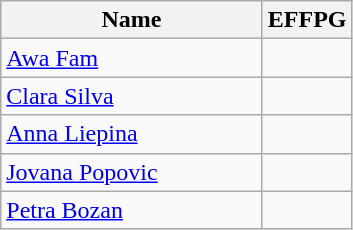<table class=wikitable>
<tr>
<th width=167>Name</th>
<th>EFFPG</th>
</tr>
<tr>
<td> <a href='#'>Awa Fam</a></td>
<td></td>
</tr>
<tr>
<td> <a href='#'>Clara Silva</a></td>
<td></td>
</tr>
<tr>
<td> <a href='#'>Anna Liepina</a></td>
<td></td>
</tr>
<tr>
<td> <a href='#'>Jovana Popovic</a></td>
<td></td>
</tr>
<tr>
<td> <a href='#'>Petra Bozan</a></td>
<td></td>
</tr>
</table>
